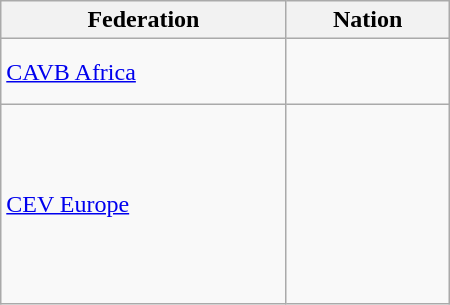<table class="wikitable" style="width:300px;">
<tr>
<th>Federation</th>
<th>Nation</th>
</tr>
<tr>
<td><a href='#'>CAVB Africa</a></td>
<td><br><br></td>
</tr>
<tr>
<td><a href='#'>CEV Europe</a></td>
<td><br><br><br><br><br><br><br></td>
</tr>
</table>
